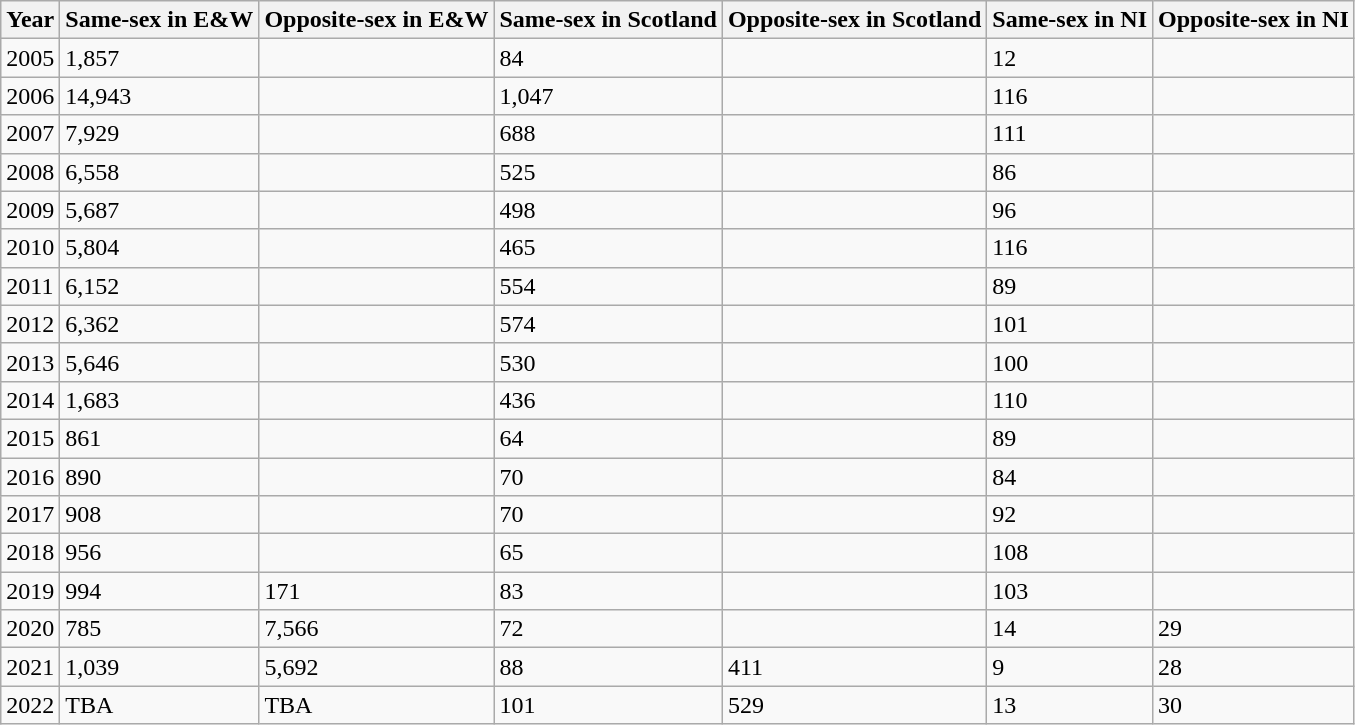<table class="wikitable sortable">
<tr>
<th>Year</th>
<th>Same-sex in E&W</th>
<th>Opposite-sex in E&W</th>
<th>Same-sex in Scotland</th>
<th>Opposite-sex in Scotland</th>
<th>Same-sex in NI</th>
<th>Opposite-sex in NI</th>
</tr>
<tr>
<td>2005</td>
<td>1,857</td>
<td></td>
<td>84</td>
<td></td>
<td>12</td>
<td></td>
</tr>
<tr>
<td>2006</td>
<td>14,943</td>
<td></td>
<td>1,047</td>
<td></td>
<td>116</td>
<td></td>
</tr>
<tr>
<td>2007</td>
<td>7,929</td>
<td></td>
<td>688</td>
<td></td>
<td>111</td>
<td></td>
</tr>
<tr>
<td>2008</td>
<td>6,558</td>
<td></td>
<td>525</td>
<td></td>
<td>86</td>
<td></td>
</tr>
<tr>
<td>2009</td>
<td>5,687</td>
<td></td>
<td>498</td>
<td></td>
<td>96</td>
<td></td>
</tr>
<tr>
<td>2010</td>
<td>5,804</td>
<td></td>
<td>465</td>
<td></td>
<td>116</td>
<td></td>
</tr>
<tr>
<td>2011</td>
<td>6,152</td>
<td></td>
<td>554</td>
<td></td>
<td>89</td>
<td></td>
</tr>
<tr>
<td>2012</td>
<td>6,362</td>
<td></td>
<td>574</td>
<td></td>
<td>101</td>
<td></td>
</tr>
<tr>
<td>2013</td>
<td>5,646</td>
<td></td>
<td>530</td>
<td></td>
<td>100</td>
<td></td>
</tr>
<tr>
<td>2014</td>
<td>1,683</td>
<td></td>
<td>436</td>
<td></td>
<td>110</td>
<td></td>
</tr>
<tr>
<td>2015</td>
<td>861</td>
<td></td>
<td>64</td>
<td></td>
<td>89</td>
<td></td>
</tr>
<tr>
<td>2016</td>
<td>890</td>
<td></td>
<td>70</td>
<td></td>
<td>84</td>
<td></td>
</tr>
<tr>
<td>2017</td>
<td>908</td>
<td></td>
<td>70</td>
<td></td>
<td>92</td>
<td></td>
</tr>
<tr>
<td>2018</td>
<td>956</td>
<td></td>
<td>65</td>
<td></td>
<td>108</td>
<td></td>
</tr>
<tr>
<td>2019</td>
<td>994</td>
<td>171</td>
<td>83</td>
<td></td>
<td>103</td>
<td></td>
</tr>
<tr>
<td>2020</td>
<td>785</td>
<td>7,566</td>
<td>72</td>
<td></td>
<td>14</td>
<td>29</td>
</tr>
<tr>
<td>2021</td>
<td>1,039</td>
<td>5,692</td>
<td>88</td>
<td>411</td>
<td>9</td>
<td>28</td>
</tr>
<tr>
<td>2022</td>
<td>TBA</td>
<td>TBA</td>
<td>101</td>
<td>529</td>
<td>13</td>
<td>30</td>
</tr>
</table>
